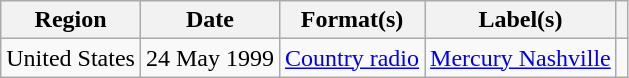<table class="wikitable">
<tr>
<th>Region</th>
<th>Date</th>
<th>Format(s)</th>
<th>Label(s)</th>
<th></th>
</tr>
<tr>
<td>United States</td>
<td>24 May 1999</td>
<td><a href='#'>Country radio</a></td>
<td><a href='#'>Mercury Nashville</a></td>
<td></td>
</tr>
</table>
